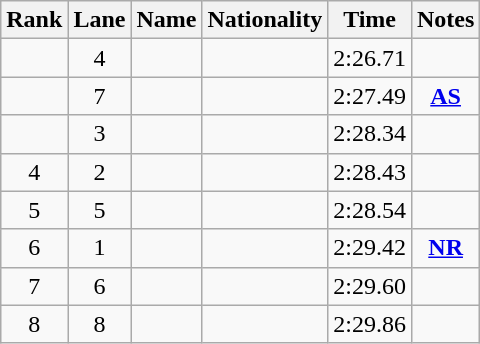<table class="wikitable sortable" style="text-align:center">
<tr>
<th>Rank</th>
<th>Lane</th>
<th>Name</th>
<th>Nationality</th>
<th>Time</th>
<th>Notes</th>
</tr>
<tr>
<td></td>
<td>4</td>
<td align="left"></td>
<td align="left"></td>
<td>2:26.71</td>
<td></td>
</tr>
<tr>
<td></td>
<td>7</td>
<td align="left"></td>
<td align="left"></td>
<td>2:27.49</td>
<td><strong><a href='#'>AS</a></strong></td>
</tr>
<tr>
<td></td>
<td>3</td>
<td align="left"></td>
<td align="left"></td>
<td>2:28.34</td>
<td></td>
</tr>
<tr>
<td>4</td>
<td>2</td>
<td align="left"></td>
<td align="left"></td>
<td>2:28.43</td>
<td></td>
</tr>
<tr>
<td>5</td>
<td>5</td>
<td align="left"></td>
<td align="left"></td>
<td>2:28.54</td>
<td></td>
</tr>
<tr>
<td>6</td>
<td>1</td>
<td align="left"></td>
<td align="left"></td>
<td>2:29.42</td>
<td><strong><a href='#'>NR</a></strong></td>
</tr>
<tr>
<td>7</td>
<td>6</td>
<td align="left"></td>
<td align="left"></td>
<td>2:29.60</td>
<td></td>
</tr>
<tr>
<td>8</td>
<td>8</td>
<td align="left"></td>
<td align="left"></td>
<td>2:29.86</td>
<td></td>
</tr>
</table>
